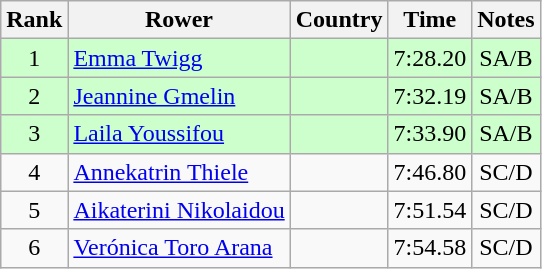<table class="wikitable" style="text-align:center">
<tr>
<th>Rank</th>
<th>Rower</th>
<th>Country</th>
<th>Time</th>
<th>Notes</th>
</tr>
<tr bgcolor=ccffcc>
<td>1</td>
<td align="left"><a href='#'>Emma Twigg</a></td>
<td align="left"></td>
<td>7:28.20</td>
<td>SA/B</td>
</tr>
<tr bgcolor=ccffcc>
<td>2</td>
<td align="left"><a href='#'>Jeannine Gmelin</a></td>
<td align="left"></td>
<td>7:32.19</td>
<td>SA/B</td>
</tr>
<tr bgcolor=ccffcc>
<td>3</td>
<td align="left"><a href='#'>Laila Youssifou</a></td>
<td align="left"></td>
<td>7:33.90</td>
<td>SA/B</td>
</tr>
<tr>
<td>4</td>
<td align="left"><a href='#'>Annekatrin Thiele</a></td>
<td align="left"></td>
<td>7:46.80</td>
<td>SC/D</td>
</tr>
<tr>
<td>5</td>
<td align="left"><a href='#'>Aikaterini Nikolaidou</a></td>
<td align="left"></td>
<td>7:51.54</td>
<td>SC/D</td>
</tr>
<tr>
<td>6</td>
<td align="left"><a href='#'>Verónica Toro Arana</a></td>
<td align="left"></td>
<td>7:54.58</td>
<td>SC/D</td>
</tr>
</table>
